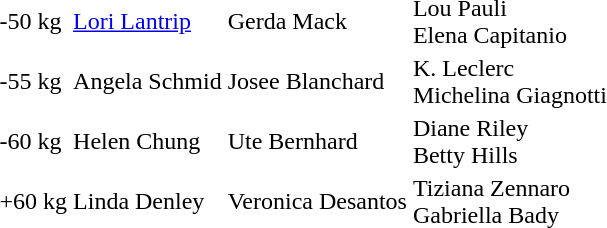<table>
<tr>
<td>-50 kg</td>
<td><a href='#'>Lori Lantrip</a> </td>
<td>Gerda Mack </td>
<td>Lou Pauli <br>Elena Capitanio </td>
</tr>
<tr>
<td>-55 kg</td>
<td>Angela Schmid </td>
<td>Josee Blanchard </td>
<td>K. Leclerc <br>Michelina Giagnotti </td>
</tr>
<tr>
<td>-60 kg</td>
<td>Helen Chung </td>
<td>Ute Bernhard </td>
<td>Diane Riley <br>Betty Hills </td>
</tr>
<tr>
<td>+60 kg</td>
<td>Linda Denley </td>
<td>Veronica Desantos </td>
<td>Tiziana Zennaro <br>Gabriella Bady </td>
</tr>
<tr>
</tr>
</table>
